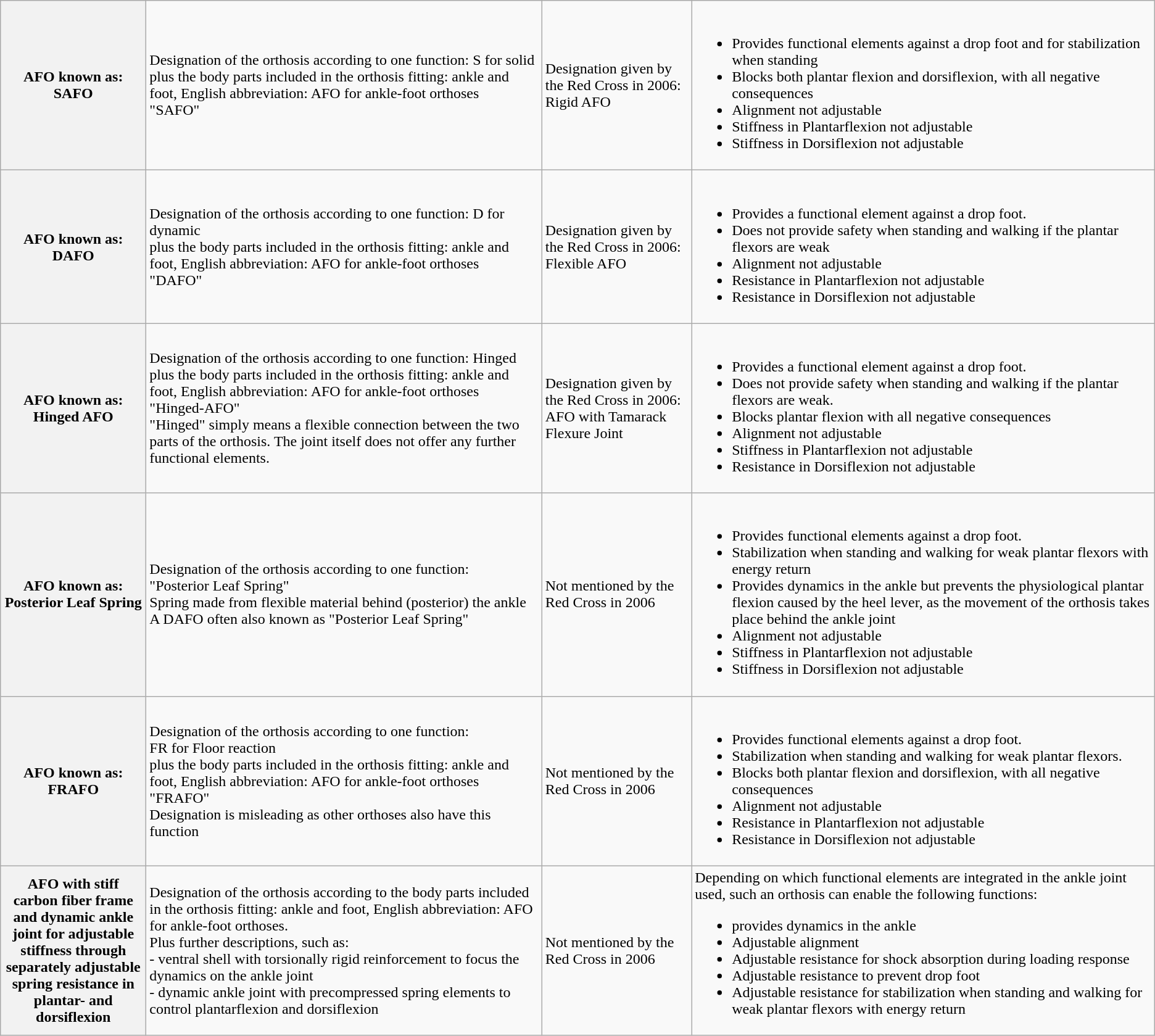<table class="wikitable">
<tr>
<th style="width: 150px">AFO known as: <br> SAFO</th>
<td>Designation of the orthosis according to one function: S for solid<br>plus the body parts included in the orthosis fitting: ankle and foot, English abbreviation: AFO for ankle-foot orthoses<br>"SAFO"</td>
<td>Designation given by the Red Cross in 2006:<br>Rigid AFO</td>
<td><br><ul><li>Provides functional elements against a drop foot and for stabilization when standing</li><li>Blocks both plantar flexion and dorsiflexion, with all negative consequences</li><li>Alignment not adjustable</li><li>Stiffness in Plantarflexion not adjustable</li><li>Stiffness in Dorsiflexion not adjustable</li></ul></td>
</tr>
<tr>
<th> AFO known as: <br> DAFO</th>
<td>Designation of the orthosis according to one function: D for dynamic<br>plus the body parts included in the orthosis fitting: ankle and foot, English abbreviation: AFO for ankle-foot orthoses<br>"DAFO"</td>
<td>Designation given by the Red Cross in 2006:<br>Flexible AFO</td>
<td><br><ul><li>Provides a functional element against a drop foot.</li><li>Does not provide safety when standing and walking if the plantar flexors are weak</li><li>Alignment not adjustable</li><li>Resistance in Plantarflexion not adjustable</li><li>Resistance in Dorsiflexion not adjustable</li></ul></td>
</tr>
<tr>
<th> AFO known as: <br> Hinged AFO</th>
<td>Designation of the orthosis according to one function: Hinged<br>plus the body parts included in the orthosis fitting: ankle and foot, English abbreviation: AFO for ankle-foot orthoses<br>"Hinged-AFO"<br>"Hinged" simply means a flexible connection between the two parts of the orthosis. The joint itself does not offer any further functional elements.</td>
<td>Designation given by the Red Cross in 2006:<br>AFO with Tamarack Flexure Joint</td>
<td><br><ul><li>Provides a functional element against a drop foot.</li><li>Does not provide safety when standing and walking if the plantar flexors are weak.</li><li>Blocks plantar flexion with all negative consequences</li><li>Alignment not adjustable</li><li>Stiffness in Plantarflexion not adjustable</li><li>Resistance in Dorsiflexion not adjustable</li></ul></td>
</tr>
<tr>
<th> AFO known as: <br> Posterior Leaf Spring</th>
<td>Designation of the orthosis according to one function:<br>"Posterior Leaf Spring"<br>Spring made from flexible material behind (posterior) the ankle<br>A DAFO often also known as "Posterior Leaf Spring"</td>
<td>Not mentioned by the Red Cross in 2006</td>
<td><br><ul><li>Provides functional elements against a drop foot.</li><li>Stabilization when standing and walking for weak plantar flexors with energy return</li><li>Provides dynamics in the ankle but prevents the physiological plantar flexion caused by the heel lever, as the movement of the orthosis takes place behind the ankle joint</li><li>Alignment not adjustable</li><li>Stiffness in Plantarflexion not adjustable</li><li>Stiffness in Dorsiflexion not adjustable</li></ul></td>
</tr>
<tr>
<th> AFO known as: <br> FRAFO</th>
<td>Designation of the orthosis according to one function:<br>FR for Floor reaction<br>plus the body parts included in the orthosis fitting: ankle and foot, English abbreviation: AFO for ankle-foot orthoses<br>"FRAFO"<br>Designation is misleading as other orthoses also have this function</td>
<td>Not mentioned by the Red Cross in 2006</td>
<td><br><ul><li>Provides functional elements against a drop foot.</li><li>Stabilization when standing and walking for weak plantar flexors.</li><li>Blocks both plantar flexion and dorsiflexion, with all negative consequences</li><li>Alignment not adjustable</li><li>Resistance in Plantarflexion not adjustable</li><li>Resistance in Dorsiflexion not adjustable</li></ul></td>
</tr>
<tr>
<th> AFO with stiff carbon fiber frame and dynamic ankle joint for adjustable stiffness through separately adjustable spring resistance in plantar- and dorsiflexion</th>
<td>Designation of the orthosis according to the body parts included in the orthosis fitting: ankle and foot, English abbreviation: AFO for ankle-foot orthoses.<br>Plus further descriptions, such as:
<br>- ventral shell with torsionally rigid reinforcement to focus the dynamics on the ankle joint
<br>- dynamic ankle joint with precompressed spring elements to control plantarflexion and dorsiflexion</td>
<td>Not mentioned by the Red Cross in 2006</td>
<td>Depending on which functional elements are integrated in the ankle joint used, such an orthosis can enable the following functions:<br><ul><li>provides dynamics in the ankle</li><li>Adjustable alignment</li><li>Adjustable resistance for shock absorption during loading response</li><li>Adjustable resistance to prevent drop foot</li><li>Adjustable resistance for stabilization when standing and walking for weak plantar flexors with energy return</li></ul></td>
</tr>
</table>
